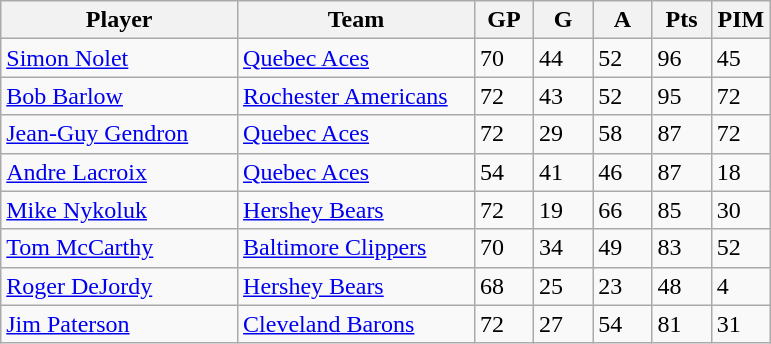<table class="wikitable">
<tr>
<th bgcolor="#DDDDFF" width="30%">Player</th>
<th bgcolor="#DDDDFF" width="30%">Team</th>
<th bgcolor="#DDDDFF" width="7.5%">GP</th>
<th bgcolor="#DDDDFF" width="7.5%">G</th>
<th bgcolor="#DDDDFF" width="7.5%">A</th>
<th bgcolor="#DDDDFF" width="7.5%">Pts</th>
<th bgcolor="#DDDDFF" width="7.5%">PIM</th>
</tr>
<tr>
<td><a href='#'>Simon Nolet</a></td>
<td><a href='#'>Quebec Aces</a></td>
<td>70</td>
<td>44</td>
<td>52</td>
<td>96</td>
<td>45</td>
</tr>
<tr>
<td><a href='#'>Bob Barlow</a></td>
<td><a href='#'>Rochester Americans</a></td>
<td>72</td>
<td>43</td>
<td>52</td>
<td>95</td>
<td>72</td>
</tr>
<tr>
<td><a href='#'>Jean-Guy Gendron</a></td>
<td><a href='#'>Quebec Aces</a></td>
<td>72</td>
<td>29</td>
<td>58</td>
<td>87</td>
<td>72</td>
</tr>
<tr>
<td><a href='#'>Andre Lacroix</a></td>
<td><a href='#'>Quebec Aces</a></td>
<td>54</td>
<td>41</td>
<td>46</td>
<td>87</td>
<td>18</td>
</tr>
<tr>
<td><a href='#'>Mike Nykoluk</a></td>
<td><a href='#'>Hershey Bears</a></td>
<td>72</td>
<td>19</td>
<td>66</td>
<td>85</td>
<td>30</td>
</tr>
<tr>
<td><a href='#'>Tom McCarthy</a></td>
<td><a href='#'>Baltimore Clippers</a></td>
<td>70</td>
<td>34</td>
<td>49</td>
<td>83</td>
<td>52</td>
</tr>
<tr>
<td><a href='#'>Roger DeJordy</a></td>
<td><a href='#'>Hershey Bears</a></td>
<td>68</td>
<td>25</td>
<td>23</td>
<td>48</td>
<td>4</td>
</tr>
<tr>
<td><a href='#'>Jim Paterson</a></td>
<td><a href='#'>Cleveland Barons</a></td>
<td>72</td>
<td>27</td>
<td>54</td>
<td>81</td>
<td>31</td>
</tr>
</table>
